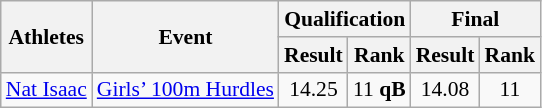<table class="wikitable" border="1" style="font-size:90%">
<tr>
<th rowspan=2>Athletes</th>
<th rowspan=2>Event</th>
<th colspan=2>Qualification</th>
<th colspan=2>Final</th>
</tr>
<tr>
<th>Result</th>
<th>Rank</th>
<th>Result</th>
<th>Rank</th>
</tr>
<tr>
<td><a href='#'>Nat Isaac</a></td>
<td><a href='#'>Girls’ 100m Hurdles</a></td>
<td align=center>14.25</td>
<td align=center>11 <strong>qB</strong></td>
<td align=center>14.08</td>
<td align=center>11</td>
</tr>
</table>
